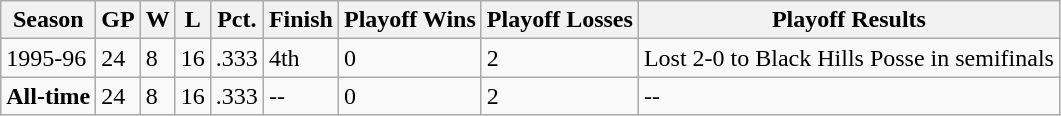<table class="wikitable">
<tr>
<th>Season</th>
<th>GP</th>
<th>W</th>
<th>L</th>
<th>Pct.</th>
<th>Finish</th>
<th>Playoff Wins</th>
<th>Playoff Losses</th>
<th>Playoff Results</th>
</tr>
<tr>
<td>1995-96</td>
<td>24</td>
<td>8</td>
<td>16</td>
<td>.333</td>
<td>4th</td>
<td>0</td>
<td>2</td>
<td>Lost 2-0 to Black Hills Posse in semifinals</td>
</tr>
<tr>
<td><strong>All-time</strong></td>
<td>24</td>
<td>8</td>
<td>16</td>
<td>.333</td>
<td>--</td>
<td>0</td>
<td>2</td>
<td>--</td>
</tr>
</table>
